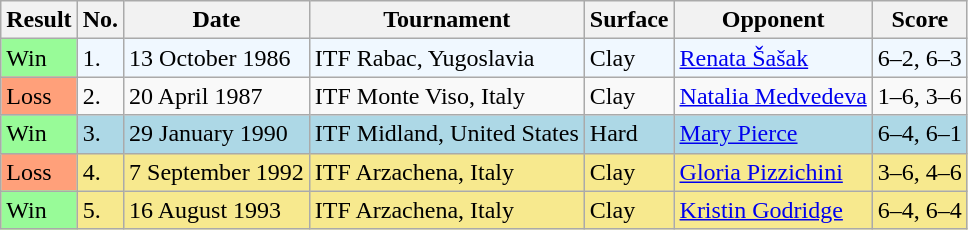<table class="sortable wikitable">
<tr>
<th>Result</th>
<th class="unsortable">No.</th>
<th>Date</th>
<th>Tournament</th>
<th>Surface</th>
<th>Opponent</th>
<th class="unsortable">Score</th>
</tr>
<tr style="background:#f0f8ff;">
<td style="background:#98fb98;">Win</td>
<td>1.</td>
<td>13 October 1986</td>
<td>ITF Rabac, Yugoslavia</td>
<td>Clay</td>
<td> <a href='#'>Renata Šašak</a></td>
<td>6–2, 6–3</td>
</tr>
<tr>
<td style="background:#ffa07a;">Loss</td>
<td>2.</td>
<td>20 April 1987</td>
<td>ITF Monte Viso, Italy</td>
<td>Clay</td>
<td> <a href='#'>Natalia Medvedeva</a></td>
<td>1–6, 3–6</td>
</tr>
<tr bgcolor="lightblue">
<td style="background:#98fb98;">Win</td>
<td>3.</td>
<td>29 January 1990</td>
<td>ITF Midland, United States</td>
<td>Hard</td>
<td> <a href='#'>Mary Pierce</a></td>
<td>6–4, 6–1</td>
</tr>
<tr bgcolor="#F7E98E">
<td style="background:#ffa07a;">Loss</td>
<td>4.</td>
<td>7 September 1992</td>
<td>ITF Arzachena, Italy</td>
<td>Clay</td>
<td> <a href='#'>Gloria Pizzichini</a></td>
<td>3–6, 4–6</td>
</tr>
<tr style="background:#f7e98e;">
<td style="background:#98fb98;">Win</td>
<td>5.</td>
<td>16 August 1993</td>
<td>ITF Arzachena, Italy</td>
<td>Clay</td>
<td> <a href='#'>Kristin Godridge</a></td>
<td>6–4, 6–4</td>
</tr>
</table>
